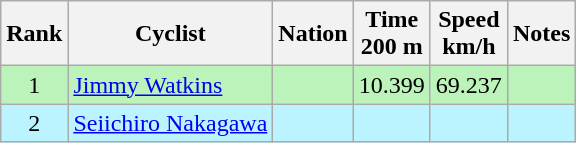<table class="wikitable sortable" style="text-align:center;">
<tr>
<th>Rank</th>
<th>Cyclist</th>
<th>Nation</th>
<th>Time<br>200 m</th>
<th>Speed<br>km/h</th>
<th>Notes</th>
</tr>
<tr bgcolor=bbf3bb>
<td>1</td>
<td align=left><a href='#'>Jimmy Watkins</a></td>
<td align=left></td>
<td>10.399</td>
<td>69.237</td>
<td></td>
</tr>
<tr bgcolor=bbf3ff>
<td>2</td>
<td align=left><a href='#'>Seiichiro Nakagawa</a></td>
<td align=left></td>
<td></td>
<td></td>
<td></td>
</tr>
</table>
